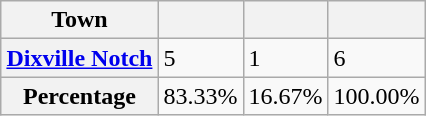<table class="wikitable sortable" style=margin:auto;margin:auto>
<tr valign=bottom>
<th>Town</th>
<th></th>
<th></th>
<th></th>
</tr>
<tr>
<th><a href='#'>Dixville Notch</a></th>
<td>5</td>
<td>1</td>
<td>6</td>
</tr>
<tr>
<th>Percentage</th>
<td>83.33%</td>
<td>16.67%</td>
<td>100.00%</td>
</tr>
</table>
